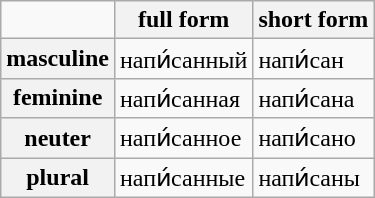<table class="wikitable">
<tr>
<td></td>
<th>full form</th>
<th>short form</th>
</tr>
<tr>
<th>masculine</th>
<td>напи́са<span>нн</span><span>ый</span></td>
<td>напи́са<span>н</span></td>
</tr>
<tr>
<th>feminine</th>
<td>напи́са<span>нн</span><span>ая</span></td>
<td>напи́са<span>н</span><span>а</span></td>
</tr>
<tr>
<th>neuter</th>
<td>напи́са<span>нн</span><span>ое</span></td>
<td>напи́са<span>н</span><span>о</span></td>
</tr>
<tr>
<th>plural</th>
<td>напи́са<span>нн</span><span>ые</span></td>
<td>напи́са<span>н</span><span>ы</span></td>
</tr>
</table>
